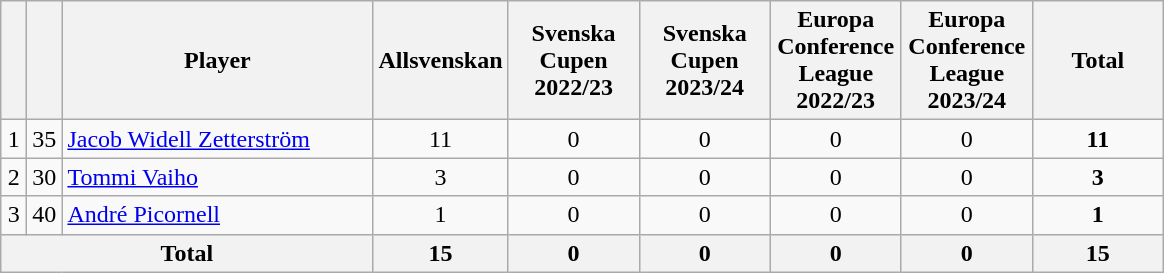<table class="wikitable sortable" style="text-align: center;">
<tr>
<th width=10></th>
<th width=10></th>
<th width=200>Player</th>
<th width=80>Allsvenskan</th>
<th width=80>Svenska Cupen 2022/23</th>
<th width=80>Svenska Cupen 2023/24</th>
<th width=80>Europa Conference League 2022/23</th>
<th width=80>Europa Conference League 2023/24</th>
<th width=80>Total</th>
</tr>
<tr>
<td>1</td>
<td>35</td>
<td align="left"> <a href='#'>Jacob Widell Zetterström</a></td>
<td>11</td>
<td>0</td>
<td>0</td>
<td>0</td>
<td>0</td>
<td><strong>11</strong></td>
</tr>
<tr>
<td>2</td>
<td>30</td>
<td align="left"> <a href='#'>Tommi Vaiho</a></td>
<td>3</td>
<td>0</td>
<td>0</td>
<td>0</td>
<td>0</td>
<td><strong>3</strong></td>
</tr>
<tr>
<td>3</td>
<td>40</td>
<td align="left"> <a href='#'>André Picornell</a></td>
<td>1</td>
<td>0</td>
<td>0</td>
<td>0</td>
<td>0</td>
<td><strong>1</strong></td>
</tr>
<tr>
<th colspan="3">Total</th>
<th>15</th>
<th>0</th>
<th>0</th>
<th>0</th>
<th>0</th>
<th>15</th>
</tr>
</table>
